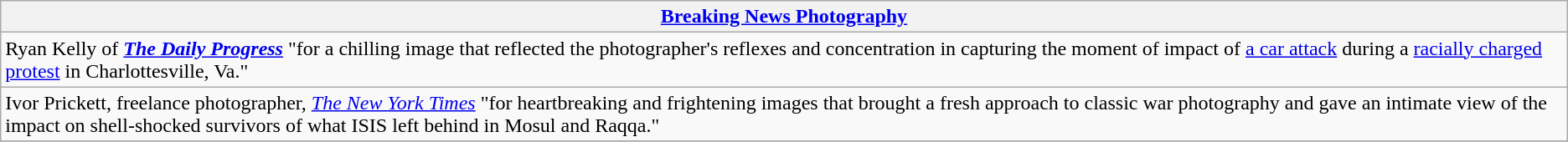<table class="wikitable" style="float:left; float:none;">
<tr>
<th><a href='#'>Breaking News Photography</a></th>
</tr>
<tr>
<td>Ryan Kelly of <strong><em><a href='#'>The Daily Progress</a></em></strong> "for a chilling image that reflected the photographer's reflexes and concentration in capturing the moment of impact of <a href='#'>a car attack</a> during a <a href='#'>racially charged protest</a> in Charlottesville, Va."</td>
</tr>
<tr>
<td>Ivor Prickett, freelance photographer, <em><a href='#'>The New York Times</a></em> "for heartbreaking and frightening images that brought a fresh approach to classic war photography and gave an intimate view of the impact on shell-shocked survivors of what ISIS left behind in Mosul and Raqqa."</td>
</tr>
<tr>
</tr>
</table>
